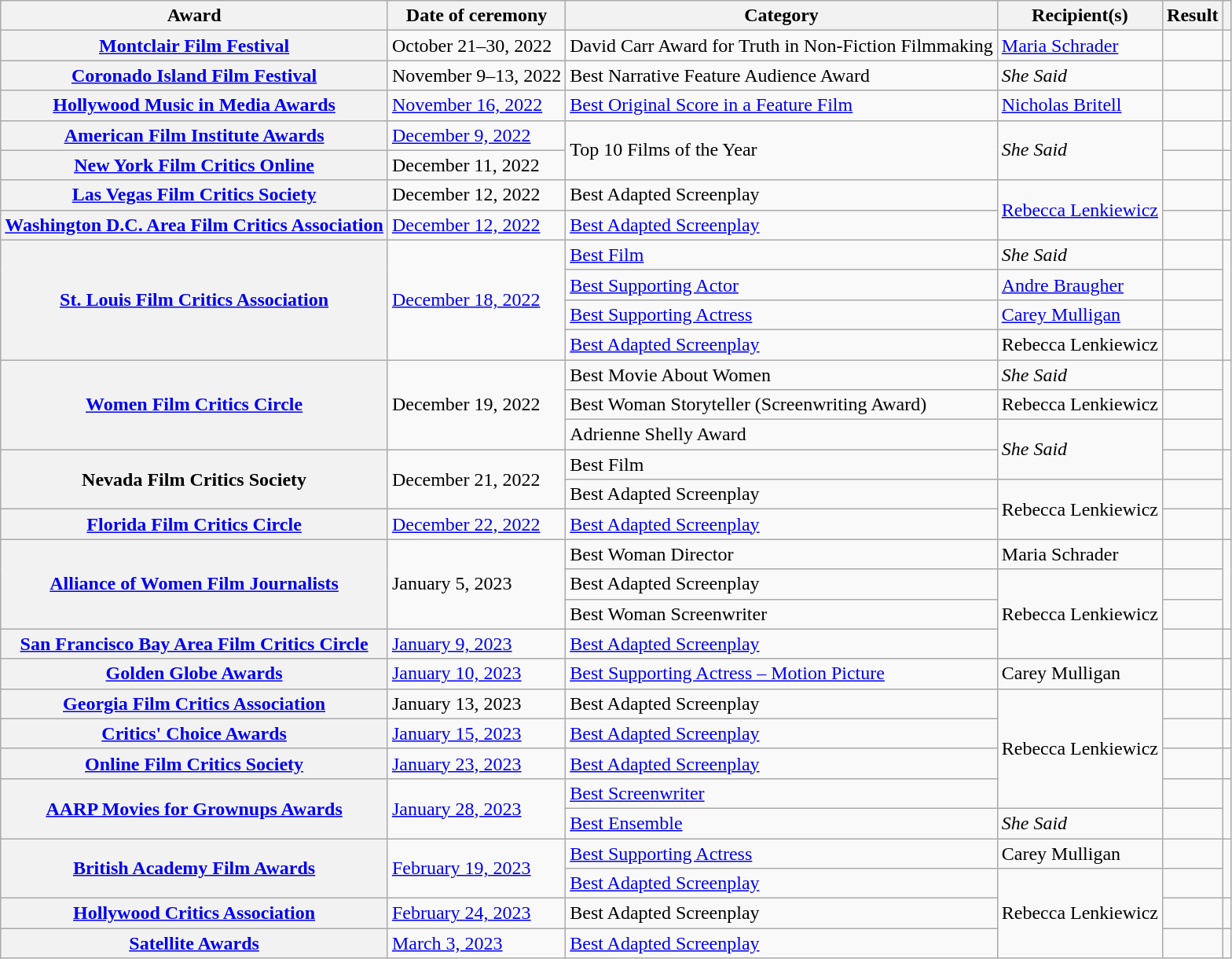<table class="wikitable plainrowheaders sortable">
<tr>
<th scope="col">Award</th>
<th scope="col">Date of ceremony</th>
<th scope="col">Category</th>
<th scope="col">Recipient(s)</th>
<th scope="col">Result</th>
<th class="unsortable"></th>
</tr>
<tr>
<th scope="row"><a href='#'>Montclair Film Festival</a></th>
<td>October 21–30, 2022</td>
<td>David Carr Award for Truth in Non-Fiction Filmmaking</td>
<td><a href='#'>Maria Schrader</a></td>
<td></td>
<td align="center"></td>
</tr>
<tr>
<th scope="row"><a href='#'>Coronado Island Film Festival</a></th>
<td>November 9–13, 2022</td>
<td>Best Narrative Feature Audience Award</td>
<td><em>She Said</em></td>
<td></td>
<td align="center"></td>
</tr>
<tr>
<th scope="row"><a href='#'>Hollywood Music in Media Awards</a></th>
<td><a href='#'>November 16, 2022</a></td>
<td><a href='#'>Best Original Score in a Feature Film</a></td>
<td><a href='#'>Nicholas Britell</a></td>
<td></td>
<td align="center"></td>
</tr>
<tr>
<th scope="row"><a href='#'>American Film Institute Awards</a></th>
<td><a href='#'>December 9, 2022</a></td>
<td rowspan="2">Top 10 Films of the Year</td>
<td rowspan="2"><em>She Said</em></td>
<td></td>
<td align="center"></td>
</tr>
<tr>
<th scope="row"><a href='#'>New York Film Critics Online</a></th>
<td>December 11, 2022</td>
<td></td>
<td align="center"></td>
</tr>
<tr>
<th scope="row"><a href='#'>Las Vegas Film Critics Society</a></th>
<td>December 12, 2022</td>
<td>Best Adapted Screenplay</td>
<td rowspan="2"><a href='#'>Rebecca Lenkiewicz</a></td>
<td></td>
<td align="center"></td>
</tr>
<tr>
<th scope="row"><a href='#'>Washington D.C. Area Film Critics Association</a></th>
<td><a href='#'>December 12, 2022</a></td>
<td><a href='#'>Best Adapted Screenplay</a></td>
<td></td>
<td align="center"></td>
</tr>
<tr>
<th rowspan="4" scope="row"><a href='#'>St. Louis Film Critics Association</a></th>
<td rowspan="4"><a href='#'>December 18, 2022</a></td>
<td><a href='#'>Best Film</a></td>
<td><em>She Said</em></td>
<td></td>
<td align="center" rowspan="4"></td>
</tr>
<tr>
<td><a href='#'>Best Supporting Actor</a></td>
<td><a href='#'>Andre Braugher</a></td>
<td></td>
</tr>
<tr>
<td><a href='#'>Best Supporting Actress</a></td>
<td><a href='#'>Carey Mulligan</a></td>
<td></td>
</tr>
<tr>
<td><a href='#'>Best Adapted Screenplay</a></td>
<td>Rebecca Lenkiewicz</td>
<td></td>
</tr>
<tr>
<th rowspan="3" scope="row"><a href='#'>Women Film Critics Circle</a></th>
<td rowspan="3">December 19, 2022</td>
<td>Best Movie About Women</td>
<td><em>She Said</em></td>
<td></td>
<td align="center" rowspan="3"></td>
</tr>
<tr>
<td>Best Woman Storyteller (Screenwriting Award)</td>
<td>Rebecca Lenkiewicz</td>
<td></td>
</tr>
<tr>
<td>Adrienne Shelly Award</td>
<td rowspan="2"><em>She Said</em></td>
<td></td>
</tr>
<tr>
<th rowspan="2" scope="row">Nevada Film Critics Society</th>
<td rowspan="2">December 21, 2022</td>
<td>Best Film</td>
<td></td>
<td align="center" rowspan="2"></td>
</tr>
<tr>
<td>Best Adapted Screenplay</td>
<td rowspan="2">Rebecca Lenkiewicz</td>
<td></td>
</tr>
<tr>
<th scope="row"><a href='#'>Florida Film Critics Circle</a></th>
<td><a href='#'>December 22, 2022</a></td>
<td><a href='#'>Best Adapted Screenplay</a></td>
<td></td>
<td align="center"></td>
</tr>
<tr>
<th rowspan="3" scope="row"><a href='#'>Alliance of Women Film Journalists</a></th>
<td rowspan="3">January 5, 2023</td>
<td>Best Woman Director</td>
<td>Maria Schrader</td>
<td></td>
<td align="center" rowspan="3"></td>
</tr>
<tr>
<td>Best Adapted Screenplay</td>
<td rowspan="3">Rebecca Lenkiewicz</td>
<td></td>
</tr>
<tr>
<td>Best Woman Screenwriter</td>
<td></td>
</tr>
<tr>
<th scope="row"><a href='#'>San Francisco Bay Area Film Critics Circle</a></th>
<td><a href='#'>January 9, 2023</a></td>
<td><a href='#'>Best Adapted Screenplay</a></td>
<td></td>
<td align="center"></td>
</tr>
<tr>
<th scope="row"><a href='#'>Golden Globe Awards</a></th>
<td><a href='#'>January 10, 2023</a></td>
<td><a href='#'>Best Supporting Actress – Motion Picture</a></td>
<td>Carey Mulligan</td>
<td></td>
<td align="center"></td>
</tr>
<tr>
<th scope="row"><a href='#'>Georgia Film Critics Association</a></th>
<td>January 13, 2023</td>
<td>Best Adapted Screenplay</td>
<td rowspan="4">Rebecca Lenkiewicz</td>
<td></td>
<td align="center"></td>
</tr>
<tr>
<th scope="row"><a href='#'>Critics' Choice Awards</a></th>
<td><a href='#'>January 15, 2023</a></td>
<td><a href='#'>Best Adapted Screenplay</a></td>
<td></td>
<td align="center"></td>
</tr>
<tr>
<th scope="row"><a href='#'>Online Film Critics Society</a></th>
<td><a href='#'>January 23, 2023</a></td>
<td><a href='#'>Best Adapted Screenplay</a></td>
<td></td>
<td align="center"></td>
</tr>
<tr>
<th rowspan="2" scope="row"><a href='#'>AARP Movies for Grownups Awards</a></th>
<td rowspan="2"><a href='#'>January 28, 2023</a></td>
<td><a href='#'>Best Screenwriter</a></td>
<td></td>
<td align="center" rowspan="2"></td>
</tr>
<tr>
<td><a href='#'>Best Ensemble</a></td>
<td><em>She Said</em></td>
<td></td>
</tr>
<tr>
<th rowspan="2" scope="row"><a href='#'>British Academy Film Awards</a></th>
<td rowspan="2"><a href='#'>February 19, 2023</a></td>
<td><a href='#'>Best Supporting Actress</a></td>
<td>Carey Mulligan</td>
<td></td>
<td align="center" rowspan="2"></td>
</tr>
<tr>
<td><a href='#'>Best Adapted Screenplay</a></td>
<td rowspan="3">Rebecca Lenkiewicz</td>
<td></td>
</tr>
<tr>
<th scope="row"><a href='#'>Hollywood Critics Association</a></th>
<td><a href='#'>February 24, 2023</a></td>
<td>Best Adapted Screenplay</td>
<td></td>
<td align="center"></td>
</tr>
<tr>
<th scope="row"><a href='#'>Satellite Awards</a></th>
<td><a href='#'>March 3, 2023</a></td>
<td><a href='#'>Best Adapted Screenplay</a></td>
<td></td>
<td align="center"></td>
</tr>
</table>
